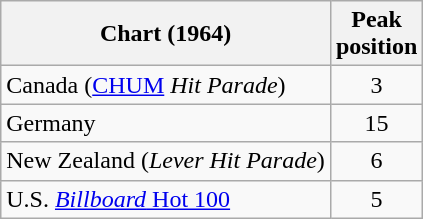<table class="wikitable">
<tr>
<th>Chart (1964)</th>
<th>Peak<br>position</th>
</tr>
<tr>
<td>Canada (<a href='#'>CHUM</a> <em>Hit Parade</em>)</td>
<td style="text-align:center;">3</td>
</tr>
<tr>
<td>Germany</td>
<td style="text-align:center;">15</td>
</tr>
<tr>
<td>New Zealand (<em>Lever Hit Parade</em>)</td>
<td style="text-align:center;">6</td>
</tr>
<tr>
<td>U.S. <a href='#'><em>Billboard</em> Hot 100</a></td>
<td style="text-align:center;">5</td>
</tr>
</table>
